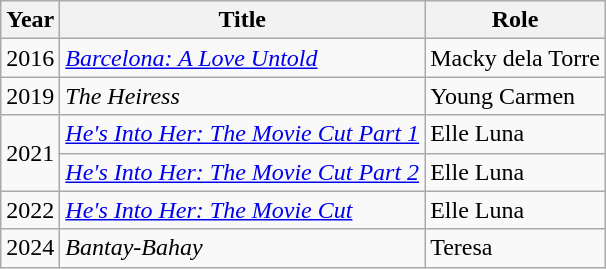<table class="wikitable">
<tr>
<th>Year</th>
<th>Title</th>
<th>Role</th>
</tr>
<tr>
<td>2016</td>
<td><em><a href='#'>Barcelona: A Love Untold</a></em></td>
<td>Macky dela Torre</td>
</tr>
<tr>
<td>2019</td>
<td><em>The Heiress</em></td>
<td>Young Carmen</td>
</tr>
<tr>
<td rowspan="2">2021</td>
<td><em><a href='#'>He's Into Her: The Movie Cut Part 1</a></em></td>
<td>Elle Luna</td>
</tr>
<tr>
<td><em><a href='#'>He's Into Her: The Movie Cut Part 2</a></em></td>
<td>Elle Luna</td>
</tr>
<tr>
<td>2022</td>
<td><em><a href='#'>He's Into Her: The Movie Cut</a></em></td>
<td>Elle Luna</td>
</tr>
<tr>
<td>2024</td>
<td><em>Bantay-Bahay</em></td>
<td>Teresa</td>
</tr>
</table>
